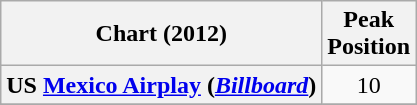<table class="wikitable plainrowheaders" style="text-align:center;">
<tr>
<th scope="col">Chart (2012)</th>
<th scope="col">Peak <br> Position</th>
</tr>
<tr>
<th scope="row">US <a href='#'>Mexico Airplay</a> (<em><a href='#'>Billboard</a></em>)</th>
<td style="text-align:center;">10</td>
</tr>
<tr>
</tr>
</table>
